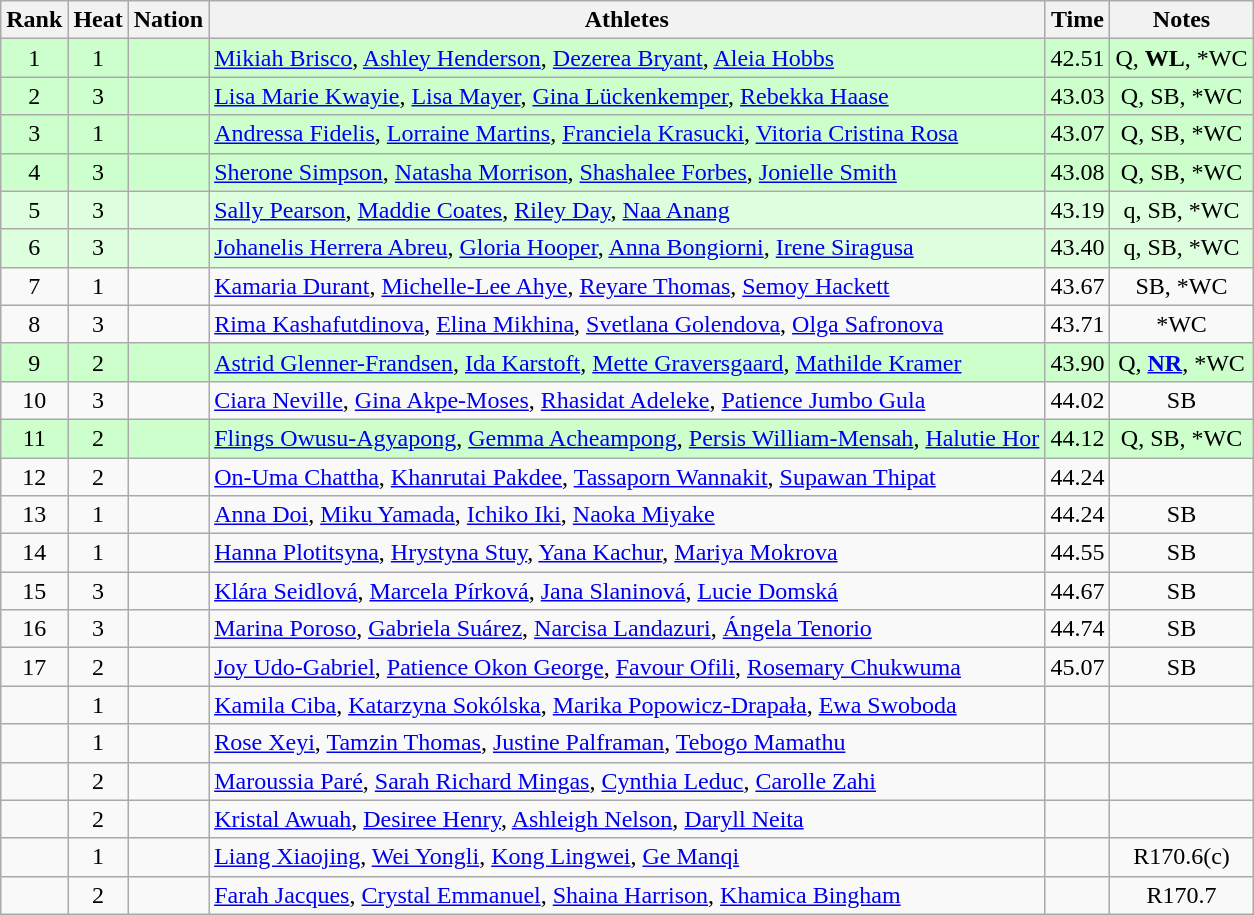<table class="wikitable sortable" style="text-align:center">
<tr>
<th>Rank</th>
<th>Heat</th>
<th>Nation</th>
<th>Athletes</th>
<th>Time</th>
<th>Notes</th>
</tr>
<tr bgcolor=ccffcc>
<td>1</td>
<td>1</td>
<td align=left></td>
<td align=left><a href='#'>Mikiah Brisco</a>, <a href='#'>Ashley Henderson</a>, <a href='#'>Dezerea Bryant</a>, <a href='#'>Aleia Hobbs</a></td>
<td>42.51</td>
<td>Q, <strong>WL</strong>, *WC</td>
</tr>
<tr bgcolor=ccffcc>
<td>2</td>
<td>3</td>
<td align=left></td>
<td align=left><a href='#'>Lisa Marie Kwayie</a>, <a href='#'>Lisa Mayer</a>, <a href='#'>Gina Lückenkemper</a>, <a href='#'>Rebekka Haase</a></td>
<td>43.03</td>
<td>Q, SB, *WC</td>
</tr>
<tr bgcolor=ccffcc>
<td>3</td>
<td>1</td>
<td align=left></td>
<td align=left><a href='#'>Andressa Fidelis</a>, <a href='#'>Lorraine Martins</a>, <a href='#'>Franciela Krasucki</a>, <a href='#'>Vitoria Cristina Rosa</a></td>
<td>43.07</td>
<td>Q, SB, *WC</td>
</tr>
<tr bgcolor=ccffcc>
<td>4</td>
<td>3</td>
<td align=left></td>
<td align=left><a href='#'>Sherone Simpson</a>, <a href='#'>Natasha Morrison</a>, <a href='#'>Shashalee Forbes</a>, <a href='#'>Jonielle Smith</a></td>
<td>43.08</td>
<td>Q, SB, *WC</td>
</tr>
<tr bgcolor=ddffdd>
<td>5</td>
<td>3</td>
<td align=left></td>
<td align=left><a href='#'>Sally Pearson</a>, <a href='#'>Maddie Coates</a>, <a href='#'>Riley Day</a>, <a href='#'>Naa Anang</a></td>
<td>43.19</td>
<td>q, SB, *WC</td>
</tr>
<tr bgcolor=ddffdd>
<td>6</td>
<td>3</td>
<td align=left></td>
<td align=left><a href='#'>Johanelis Herrera Abreu</a>, <a href='#'>Gloria Hooper</a>, <a href='#'>Anna Bongiorni</a>, <a href='#'>Irene Siragusa</a></td>
<td>43.40</td>
<td>q, SB, *WC</td>
</tr>
<tr>
<td>7</td>
<td>1</td>
<td align=left></td>
<td align=left><a href='#'>Kamaria Durant</a>, <a href='#'>Michelle-Lee Ahye</a>, <a href='#'>Reyare Thomas</a>, <a href='#'>Semoy Hackett</a></td>
<td>43.67</td>
<td>SB, *WC</td>
</tr>
<tr>
<td>8</td>
<td>3</td>
<td align=left></td>
<td align=left><a href='#'>Rima Kashafutdinova</a>, <a href='#'>Elina Mikhina</a>, <a href='#'>Svetlana Golendova</a>, <a href='#'>Olga Safronova</a></td>
<td>43.71</td>
<td>*WC</td>
</tr>
<tr bgcolor=ccffcc>
<td>9</td>
<td>2</td>
<td align=left></td>
<td align=left><a href='#'>Astrid Glenner-Frandsen</a>, <a href='#'>Ida Karstoft</a>, <a href='#'>Mette Graversgaard</a>, <a href='#'>Mathilde Kramer</a></td>
<td>43.90</td>
<td>Q, <strong><a href='#'>NR</a></strong>, *WC</td>
</tr>
<tr>
<td>10</td>
<td>3</td>
<td align=left></td>
<td align=left><a href='#'>Ciara Neville</a>, <a href='#'>Gina Akpe-Moses</a>, <a href='#'>Rhasidat Adeleke</a>, <a href='#'>Patience Jumbo Gula</a></td>
<td>44.02</td>
<td>SB</td>
</tr>
<tr bgcolor=ccffcc>
<td>11</td>
<td>2</td>
<td align=left></td>
<td align=left><a href='#'>Flings Owusu-Agyapong</a>, <a href='#'>Gemma Acheampong</a>, <a href='#'>Persis William-Mensah</a>, <a href='#'>Halutie Hor</a></td>
<td>44.12</td>
<td>Q, SB, *WC</td>
</tr>
<tr>
<td>12</td>
<td>2</td>
<td align=left></td>
<td align=left><a href='#'>On-Uma Chattha</a>, <a href='#'>Khanrutai Pakdee</a>, <a href='#'>Tassaporn Wannakit</a>, <a href='#'>Supawan Thipat</a></td>
<td>44.24</td>
<td></td>
</tr>
<tr>
<td>13</td>
<td>1</td>
<td align=left></td>
<td align=left><a href='#'>Anna Doi</a>, <a href='#'>Miku Yamada</a>, <a href='#'>Ichiko Iki</a>, <a href='#'>Naoka Miyake</a></td>
<td>44.24</td>
<td>SB</td>
</tr>
<tr>
<td>14</td>
<td>1</td>
<td align=left></td>
<td align=left><a href='#'>Hanna Plotitsyna</a>, <a href='#'>Hrystyna Stuy</a>, <a href='#'>Yana Kachur</a>, <a href='#'>Mariya Mokrova</a></td>
<td>44.55</td>
<td>SB</td>
</tr>
<tr>
<td>15</td>
<td>3</td>
<td align=left></td>
<td align=left><a href='#'>Klára Seidlová</a>, <a href='#'>Marcela Pírková</a>, <a href='#'>Jana Slaninová</a>, <a href='#'>Lucie Domská</a></td>
<td>44.67</td>
<td>SB</td>
</tr>
<tr>
<td>16</td>
<td>3</td>
<td align=left></td>
<td align=left><a href='#'>Marina Poroso</a>, <a href='#'>Gabriela Suárez</a>, <a href='#'>Narcisa Landazuri</a>, <a href='#'>Ángela Tenorio</a></td>
<td>44.74</td>
<td>SB</td>
</tr>
<tr>
<td>17</td>
<td>2</td>
<td align=left></td>
<td align=left><a href='#'>Joy Udo-Gabriel</a>, <a href='#'>Patience Okon George</a>, <a href='#'>Favour Ofili</a>, <a href='#'>Rosemary Chukwuma</a></td>
<td>45.07</td>
<td>SB</td>
</tr>
<tr>
<td></td>
<td>1</td>
<td align=left></td>
<td align=left><a href='#'>Kamila Ciba</a>, <a href='#'>Katarzyna Sokólska</a>, <a href='#'>Marika Popowicz-Drapała</a>, <a href='#'>Ewa Swoboda</a></td>
<td></td>
<td></td>
</tr>
<tr>
<td></td>
<td>1</td>
<td align=left></td>
<td align=left><a href='#'>Rose Xeyi</a>, <a href='#'>Tamzin Thomas</a>, <a href='#'>Justine Palframan</a>, <a href='#'>Tebogo Mamathu</a></td>
<td></td>
<td></td>
</tr>
<tr>
<td></td>
<td>2</td>
<td align=left></td>
<td align=left><a href='#'>Maroussia Paré</a>, <a href='#'>Sarah Richard Mingas</a>, <a href='#'>Cynthia Leduc</a>, <a href='#'>Carolle Zahi</a></td>
<td></td>
<td></td>
</tr>
<tr>
<td></td>
<td>2</td>
<td align=left></td>
<td align=left><a href='#'>Kristal Awuah</a>, <a href='#'>Desiree Henry</a>, <a href='#'>Ashleigh Nelson</a>, <a href='#'>Daryll Neita</a></td>
<td></td>
<td></td>
</tr>
<tr>
<td></td>
<td>1</td>
<td align=left></td>
<td align=left><a href='#'>Liang Xiaojing</a>, <a href='#'>Wei Yongli</a>, <a href='#'>Kong Lingwei</a>, <a href='#'>Ge Manqi</a></td>
<td></td>
<td>R170.6(c)</td>
</tr>
<tr>
<td></td>
<td>2</td>
<td align=left></td>
<td align=left><a href='#'>Farah Jacques</a>, <a href='#'>Crystal Emmanuel</a>, <a href='#'>Shaina Harrison</a>, <a href='#'>Khamica Bingham</a></td>
<td></td>
<td>R170.7</td>
</tr>
</table>
